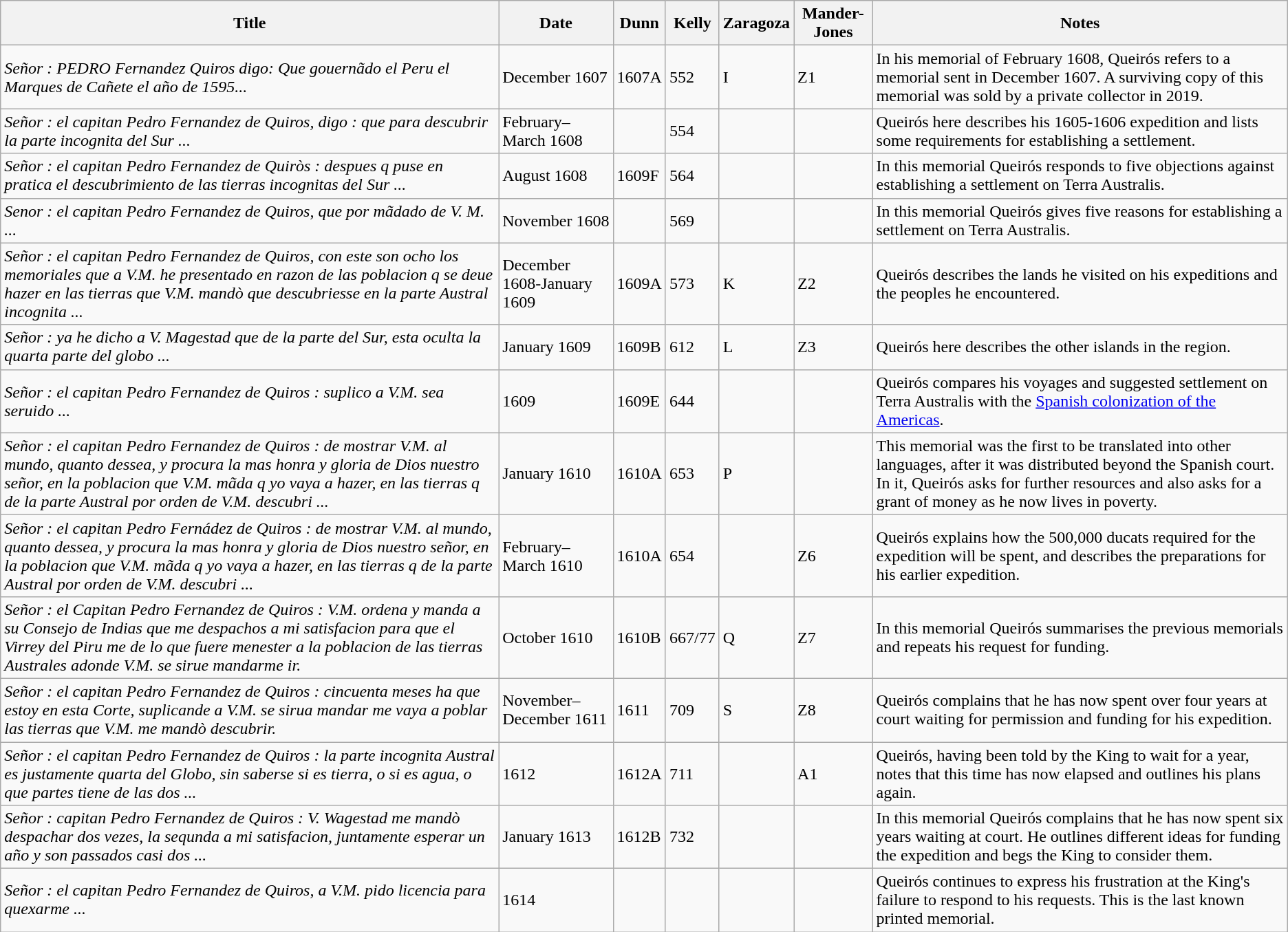<table class="wikitable">
<tr>
<th>Title</th>
<th>Date</th>
<th>Dunn</th>
<th>Kelly</th>
<th>Zaragoza</th>
<th>Mander-Jones</th>
<th>Notes</th>
</tr>
<tr>
<td><em>Señor : PEDRO Fernandez Quiros digo: Que gouernãdo el Peru el Marques de Cañete el año de 1595...</em></td>
<td>December 1607</td>
<td>1607A</td>
<td>552</td>
<td>I</td>
<td>Z1</td>
<td>In his memorial of February 1608, Queirós refers to a memorial sent in December 1607. A surviving copy of this memorial was sold by a private collector in 2019.</td>
</tr>
<tr>
<td><em>Señor : el capitan Pedro Fernandez de Quiros, digo : que para descubrir la parte incognita del Sur ...</em></td>
<td>February–March 1608</td>
<td></td>
<td>554</td>
<td></td>
<td></td>
<td>Queirós here describes his 1605-1606 expedition and lists some requirements for establishing a settlement.</td>
</tr>
<tr>
<td><em>Señor : el capitan Pedro Fernandez de Quiròs : despues q puse en pratica el descubrimiento de las tierras incognitas del Sur ...</em></td>
<td>August 1608</td>
<td>1609F</td>
<td>564</td>
<td></td>
<td></td>
<td>In this memorial Queirós responds to five objections against establishing a settlement on Terra Australis.</td>
</tr>
<tr>
<td><em>Senor : el capitan Pedro Fernandez de Quiros, que por mãdado de V. M. ...</em></td>
<td>November 1608</td>
<td></td>
<td>569</td>
<td></td>
<td></td>
<td>In this memorial Queirós gives five reasons for establishing a settlement on Terra Australis.</td>
</tr>
<tr>
<td><em>Señor : el capitan Pedro Fernandez de Quiros, con este son ocho los memoriales que a V.M. he presentado en razon de las poblacion q se deue hazer en las tierras que V.M. mandò que descubriesse en la parte Austral incognita ...</em></td>
<td>December 1608-January 1609</td>
<td>1609A</td>
<td>573</td>
<td>K</td>
<td>Z2</td>
<td>Queirós describes the lands he visited on his expeditions and the peoples he encountered.</td>
</tr>
<tr>
<td><em>Señor : ya he dicho a V. Magestad que de la parte del Sur, esta oculta la quarta parte del globo ...</em></td>
<td>January 1609</td>
<td>1609B</td>
<td>612</td>
<td>L</td>
<td>Z3</td>
<td>Queirós here describes the other islands in the region.</td>
</tr>
<tr>
<td><em>Señor : el capitan Pedro Fernandez de Quiros : suplico a V.M. sea seruido ...</em></td>
<td>1609</td>
<td>1609E</td>
<td>644</td>
<td></td>
<td></td>
<td>Queirós compares his voyages and suggested settlement on Terra Australis with the <a href='#'>Spanish colonization of the Americas</a>.</td>
</tr>
<tr>
<td><em>Señor : el capitan Pedro Fernandez de Quiros : de mostrar V.M. al mundo, quanto dessea, y procura la mas honra y gloria de Dios nuestro señor, en la poblacion que V.M. mãda q yo vaya a hazer, en las tierras q de la parte Austral por orden de V.M. descubri ...</em></td>
<td>January 1610</td>
<td>1610A</td>
<td>653</td>
<td>P</td>
<td></td>
<td>This memorial was the first to be translated into other languages, after it was distributed beyond the Spanish court. In it, Queirós asks for further resources and also asks for a grant of money as he now lives in poverty.</td>
</tr>
<tr>
<td><em>Señor : el capitan Pedro Fernádez de Quiros : de mostrar V.M. al mundo, quanto dessea, y procura la mas honra y gloria de Dios nuestro señor, en la poblacion que V.M. mãda q yo vaya a hazer, en las tierras q de la parte Austral por orden de V.M. descubri ...</em></td>
<td>February–March 1610</td>
<td>1610A</td>
<td>654</td>
<td></td>
<td>Z6</td>
<td>Queirós explains how the 500,000 ducats required for the expedition will be spent, and describes the preparations for his earlier expedition.</td>
</tr>
<tr>
<td><em>Señor : el Capitan Pedro Fernandez de Quiros : V.M. ordena y manda a su Consejo de Indias que me despachos a mi satisfacion para que el Virrey del Piru me de lo que fuere menester a la poblacion de las tierras Australes adonde V.M. se sirue mandarme ir.</em></td>
<td>October 1610</td>
<td>1610B</td>
<td>667/77</td>
<td>Q</td>
<td>Z7</td>
<td>In this memorial Queirós summarises the previous memorials and repeats his request for funding.</td>
</tr>
<tr>
<td><em>Señor : el capitan Pedro Fernandez de Quiros : cincuenta meses ha que estoy en esta Corte, suplicande a V.M. se sirua mandar me vaya a poblar las tierras que V.M. me mandò descubrir.</em></td>
<td>November–December 1611</td>
<td>1611</td>
<td>709</td>
<td>S</td>
<td>Z8</td>
<td>Queirós complains that he has now spent over four years at court waiting for permission and funding for his expedition.</td>
</tr>
<tr>
<td><em>Señor : el capitan Pedro Fernandez de Quiros : la parte incognita Austral es justamente quarta del Globo, sin saberse si es tierra, o si es agua, o que partes tiene de las dos ...</em></td>
<td>1612</td>
<td>1612A</td>
<td>711</td>
<td></td>
<td>A1</td>
<td>Queirós, having been told by the King to wait for a year, notes that this time has now elapsed and outlines his plans again.</td>
</tr>
<tr>
<td><em>Señor : capitan Pedro Fernandez de Quiros : V. Wagestad me mandò despachar dos vezes, la sequnda a mi satisfacion, juntamente esperar un año y son passados casi dos ...</em></td>
<td>January 1613</td>
<td>1612B</td>
<td>732</td>
<td></td>
<td></td>
<td>In this memorial Queirós complains that he has now spent six years waiting at court. He outlines different ideas for funding the expedition and begs the King to consider them.</td>
</tr>
<tr>
<td><em>Señor : el capitan Pedro Fernandez de Quiros, a V.M. pido licencia para quexarme ...</em></td>
<td>1614</td>
<td></td>
<td></td>
<td></td>
<td></td>
<td>Queirós continues to express his frustration at the King's failure to respond to his requests. This is the last known printed memorial.</td>
</tr>
</table>
